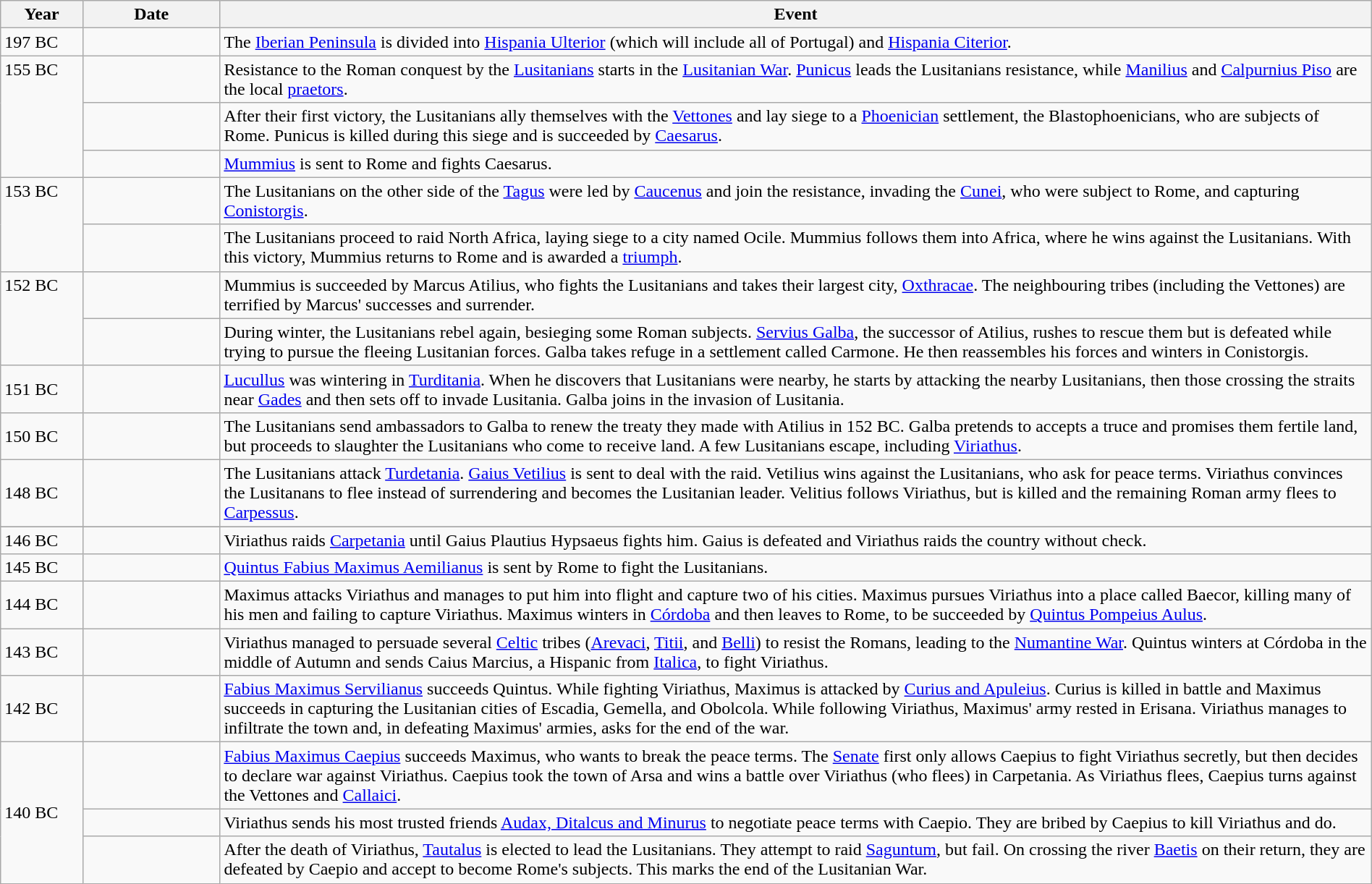<table class="wikitable" width="100%">
<tr>
<th style="width:6%">Year</th>
<th style="width:10%">Date</th>
<th>Event</th>
</tr>
<tr>
<td>197 BC</td>
<td></td>
<td>The <a href='#'>Iberian Peninsula</a> is divided into <a href='#'>Hispania Ulterior</a> (which will include all of Portugal) and <a href='#'>Hispania Citerior</a>.</td>
</tr>
<tr>
<td rowspan="3" valign="top">155 BC</td>
<td></td>
<td>Resistance to the Roman conquest by the <a href='#'>Lusitanians</a> starts in the <a href='#'>Lusitanian War</a>. <a href='#'>Punicus</a> leads the Lusitanians resistance, while <a href='#'>Manilius</a> and <a href='#'>Calpurnius Piso</a> are the local <a href='#'>praetors</a>.</td>
</tr>
<tr>
<td></td>
<td>After their first victory, the Lusitanians ally themselves with the <a href='#'>Vettones</a> and lay siege to a <a href='#'>Phoenician</a> settlement, the Blastophoenicians, who are subjects of Rome. Punicus is killed during this siege and is succeeded by <a href='#'>Caesarus</a>.</td>
</tr>
<tr>
<td></td>
<td><a href='#'>Mummius</a> is sent to Rome and fights Caesarus.</td>
</tr>
<tr>
<td rowspan="2" valign="top">153 BC</td>
<td></td>
<td>The Lusitanians on the other side of the <a href='#'>Tagus</a> were led by <a href='#'>Caucenus</a> and join the resistance, invading the <a href='#'>Cunei</a>, who were subject to Rome, and capturing <a href='#'>Conistorgis</a>.</td>
</tr>
<tr>
<td></td>
<td>The Lusitanians proceed to raid North Africa, laying siege to a city named Ocile. Mummius follows them into Africa, where he wins against the Lusitanians. With this victory, Mummius returns to Rome and is awarded a <a href='#'>triumph</a>.</td>
</tr>
<tr>
<td rowspan="2" valign="top">152 BC</td>
<td></td>
<td>Mummius is succeeded by Marcus Atilius, who fights the Lusitanians and takes their largest city, <a href='#'>Oxthracae</a>. The neighbouring tribes (including the Vettones) are terrified by Marcus' successes and surrender.</td>
</tr>
<tr>
<td></td>
<td>During winter, the Lusitanians rebel again, besieging some Roman subjects. <a href='#'>Servius Galba</a>, the successor of Atilius, rushes to rescue them but is defeated while trying to pursue the fleeing Lusitanian forces. Galba takes refuge in a settlement called Carmone. He then reassembles his forces and winters in Conistorgis.</td>
</tr>
<tr>
<td>151 BC</td>
<td></td>
<td><a href='#'>Lucullus</a> was wintering in <a href='#'>Turditania</a>. When he discovers that Lusitanians were nearby, he starts by attacking the nearby Lusitanians, then those crossing the straits near <a href='#'>Gades</a> and then sets off to invade Lusitania. Galba joins in the invasion of Lusitania.</td>
</tr>
<tr>
<td>150 BC</td>
<td></td>
<td>The Lusitanians send ambassadors to Galba to renew the treaty they made with Atilius in 152 BC. Galba pretends to accepts a truce and promises them fertile land, but proceeds to slaughter the Lusitanians who come to receive land. A few Lusitanians escape, including <a href='#'>Viriathus</a>.</td>
</tr>
<tr>
<td>148 BC</td>
<td></td>
<td>The Lusitanians attack <a href='#'>Turdetania</a>. <a href='#'>Gaius Vetilius</a> is sent to deal with the raid. Vetilius wins against the Lusitanians, who ask for peace terms. Viriathus convinces the Lusitanans to flee instead of surrendering and becomes the Lusitanian leader. Velitius follows Viriathus, but is killed and the remaining Roman army flees to <a href='#'>Carpessus</a>.</td>
</tr>
<tr>
</tr>
<tr>
<td>146 BC</td>
<td></td>
<td>Viriathus raids <a href='#'>Carpetania</a> until Gaius Plautius Hypsaeus fights him. Gaius is defeated and Viriathus raids the country without check.</td>
</tr>
<tr>
<td>145 BC</td>
<td></td>
<td><a href='#'>Quintus Fabius Maximus Aemilianus</a> is sent by Rome to fight the Lusitanians.</td>
</tr>
<tr>
<td>144 BC</td>
<td></td>
<td>Maximus attacks Viriathus and manages to put him into flight and capture two of his cities. Maximus pursues Viriathus into a place called Baecor, killing many of his men and failing to capture Viriathus. Maximus winters in <a href='#'>Córdoba</a> and then leaves to Rome, to be succeeded by <a href='#'>Quintus Pompeius Aulus</a>.</td>
</tr>
<tr>
<td>143 BC</td>
<td></td>
<td>Viriathus managed to persuade several <a href='#'>Celtic</a> tribes (<a href='#'>Arevaci</a>, <a href='#'>Titii</a>, and <a href='#'>Belli</a>) to resist the Romans, leading to the <a href='#'>Numantine War</a>. Quintus winters at Córdoba in the middle of Autumn and sends Caius Marcius, a Hispanic from <a href='#'>Italica</a>, to fight Viriathus.</td>
</tr>
<tr>
<td>142 BC</td>
<td></td>
<td><a href='#'>Fabius Maximus Servilianus</a> succeeds Quintus. While fighting Viriathus, Maximus is attacked by <a href='#'>Curius and Apuleius</a>. Curius is killed in battle and Maximus succeeds in capturing the Lusitanian cities of Escadia, Gemella, and Obolcola. While following Viriathus, Maximus' army rested in Erisana. Viriathus manages to infiltrate the town and, in defeating Maximus' armies, asks for the end of the war.</td>
</tr>
<tr>
<td rowspan="3">140 BC</td>
<td></td>
<td><a href='#'>Fabius Maximus Caepius</a> succeeds Maximus, who wants to break the peace terms. The <a href='#'>Senate</a> first only allows Caepius to fight Viriathus secretly, but then decides to declare war against Viriathus. Caepius took the town of Arsa and wins a battle over Viriathus (who flees) in Carpetania. As Viriathus flees, Caepius turns against the Vettones and <a href='#'>Callaici</a>.</td>
</tr>
<tr>
<td></td>
<td>Viriathus sends his most trusted friends <a href='#'>Audax, Ditalcus and Minurus</a> to negotiate peace terms with Caepio. They are bribed by Caepius to kill Viriathus and do.</td>
</tr>
<tr>
<td></td>
<td>After the death of Viriathus, <a href='#'>Tautalus</a> is elected to lead the Lusitanians. They attempt to raid <a href='#'>Saguntum</a>, but fail. On crossing the river <a href='#'>Baetis</a> on their return, they are defeated by Caepio and accept to become Rome's subjects. This marks the end of the Lusitanian War.</td>
</tr>
</table>
